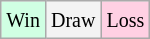<table class="wikitable">
<tr>
<td style="background-color: #d0ffe3;"><small>Win</small></td>
<td style="background-color: #f3f3f3;"><small>Draw</small></td>
<td style="background-color: #ffd0e3;"><small>Loss</small></td>
</tr>
</table>
